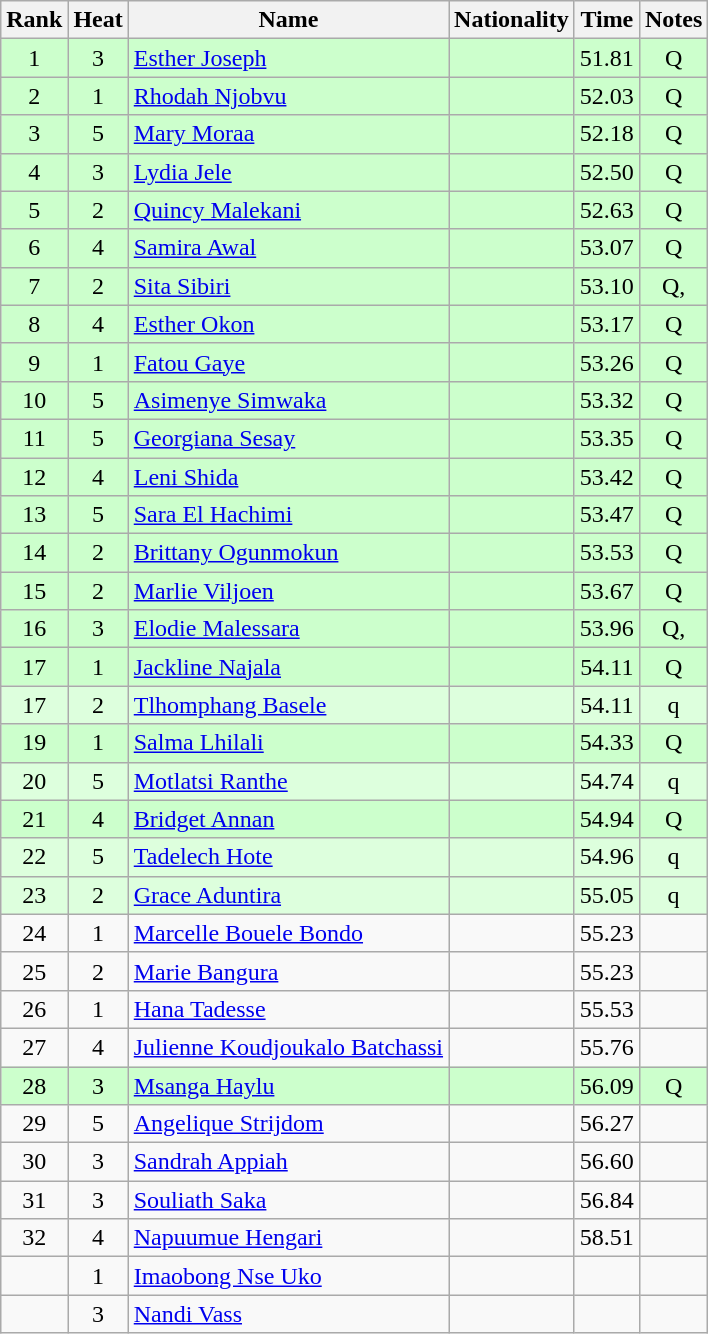<table class="wikitable sortable" style="text-align:center">
<tr>
<th>Rank</th>
<th>Heat</th>
<th>Name</th>
<th>Nationality</th>
<th>Time</th>
<th>Notes</th>
</tr>
<tr bgcolor=ccffcc>
<td>1</td>
<td>3</td>
<td align=left><a href='#'>Esther Joseph</a></td>
<td align=left></td>
<td>51.81</td>
<td>Q</td>
</tr>
<tr bgcolor=ccffcc>
<td>2</td>
<td>1</td>
<td align=left><a href='#'>Rhodah Njobvu</a></td>
<td align=left></td>
<td>52.03</td>
<td>Q</td>
</tr>
<tr bgcolor=ccffcc>
<td>3</td>
<td>5</td>
<td align=left><a href='#'>Mary Moraa</a></td>
<td align=left></td>
<td>52.18</td>
<td>Q</td>
</tr>
<tr bgcolor=ccffcc>
<td>4</td>
<td>3</td>
<td align=left><a href='#'>Lydia Jele</a></td>
<td align=left></td>
<td>52.50</td>
<td>Q</td>
</tr>
<tr bgcolor=ccffcc>
<td>5</td>
<td>2</td>
<td align=left><a href='#'>Quincy Malekani</a></td>
<td align=left></td>
<td>52.63</td>
<td>Q</td>
</tr>
<tr bgcolor=ccffcc>
<td>6</td>
<td>4</td>
<td align=left><a href='#'>Samira Awal</a></td>
<td align=left></td>
<td>53.07</td>
<td>Q</td>
</tr>
<tr bgcolor=ccffcc>
<td>7</td>
<td>2</td>
<td align=left><a href='#'>Sita Sibiri</a></td>
<td align=left></td>
<td>53.10</td>
<td>Q,  </td>
</tr>
<tr bgcolor=ccffcc>
<td>8</td>
<td>4</td>
<td align=left><a href='#'>Esther Okon</a></td>
<td align=left></td>
<td>53.17</td>
<td>Q</td>
</tr>
<tr bgcolor=ccffcc>
<td>9</td>
<td>1</td>
<td align=left><a href='#'>Fatou Gaye</a></td>
<td align=left></td>
<td>53.26</td>
<td>Q</td>
</tr>
<tr bgcolor=ccffcc>
<td>10</td>
<td>5</td>
<td align=left><a href='#'>Asimenye Simwaka</a></td>
<td align=left></td>
<td>53.32</td>
<td>Q</td>
</tr>
<tr bgcolor=ccffcc>
<td>11</td>
<td>5</td>
<td align=left><a href='#'>Georgiana Sesay</a></td>
<td align=left></td>
<td>53.35</td>
<td>Q</td>
</tr>
<tr bgcolor=ccffcc>
<td>12</td>
<td>4</td>
<td align=left><a href='#'>Leni Shida</a></td>
<td align=left></td>
<td>53.42</td>
<td>Q</td>
</tr>
<tr bgcolor=ccffcc>
<td>13</td>
<td>5</td>
<td align=left><a href='#'>Sara El Hachimi</a></td>
<td align=left></td>
<td>53.47</td>
<td>Q</td>
</tr>
<tr bgcolor=ccffcc>
<td>14</td>
<td>2</td>
<td align=left><a href='#'>Brittany Ogunmokun</a></td>
<td align=left></td>
<td>53.53</td>
<td>Q</td>
</tr>
<tr bgcolor=ccffcc>
<td>15</td>
<td>2</td>
<td align=left><a href='#'>Marlie Viljoen</a></td>
<td align=left></td>
<td>53.67</td>
<td>Q</td>
</tr>
<tr bgcolor=ccffcc>
<td>16</td>
<td>3</td>
<td align=left><a href='#'>Elodie Malessara</a></td>
<td align=left></td>
<td>53.96</td>
<td>Q, </td>
</tr>
<tr bgcolor=ccffcc>
<td>17</td>
<td>1</td>
<td align=left><a href='#'>Jackline Najala</a></td>
<td align=left></td>
<td>54.11</td>
<td>Q</td>
</tr>
<tr bgcolor=ddffdd>
<td>17</td>
<td>2</td>
<td align=left><a href='#'>Tlhomphang Basele</a></td>
<td align=left></td>
<td>54.11</td>
<td>q</td>
</tr>
<tr bgcolor=ccffcc>
<td>19</td>
<td>1</td>
<td align=left><a href='#'>Salma Lhilali</a></td>
<td align=left></td>
<td>54.33</td>
<td>Q</td>
</tr>
<tr bgcolor=ddffdd>
<td>20</td>
<td>5</td>
<td align=left><a href='#'>Motlatsi Ranthe</a></td>
<td align=left></td>
<td>54.74</td>
<td>q</td>
</tr>
<tr bgcolor=ccffcc>
<td>21</td>
<td>4</td>
<td align=left><a href='#'>Bridget Annan</a></td>
<td align=left></td>
<td>54.94</td>
<td>Q</td>
</tr>
<tr bgcolor=ddffdd>
<td>22</td>
<td>5</td>
<td align=left><a href='#'>Tadelech Hote</a></td>
<td align=left></td>
<td>54.96</td>
<td>q</td>
</tr>
<tr bgcolor=ddffdd>
<td>23</td>
<td>2</td>
<td align=left><a href='#'>Grace Aduntira</a></td>
<td align=left></td>
<td>55.05</td>
<td>q</td>
</tr>
<tr>
<td>24</td>
<td>1</td>
<td align=left><a href='#'>Marcelle Bouele Bondo</a></td>
<td align=left></td>
<td>55.23</td>
<td></td>
</tr>
<tr>
<td>25</td>
<td>2</td>
<td align=left><a href='#'>Marie Bangura</a></td>
<td align=left></td>
<td>55.23</td>
<td></td>
</tr>
<tr>
<td>26</td>
<td>1</td>
<td align=left><a href='#'>Hana Tadesse</a></td>
<td align=left></td>
<td>55.53</td>
<td></td>
</tr>
<tr>
<td>27</td>
<td>4</td>
<td align=left><a href='#'>Julienne Koudjoukalo Batchassi</a></td>
<td align=left></td>
<td>55.76</td>
<td></td>
</tr>
<tr bgcolor=ccffcc>
<td>28</td>
<td>3</td>
<td align=left><a href='#'>Msanga Haylu</a></td>
<td align=left></td>
<td>56.09</td>
<td>Q</td>
</tr>
<tr>
<td>29</td>
<td>5</td>
<td align=left><a href='#'>Angelique Strijdom</a></td>
<td align=left></td>
<td>56.27</td>
<td></td>
</tr>
<tr>
<td>30</td>
<td>3</td>
<td align=left><a href='#'>Sandrah Appiah</a></td>
<td align=left></td>
<td>56.60</td>
<td></td>
</tr>
<tr>
<td>31</td>
<td>3</td>
<td align=left><a href='#'>Souliath Saka</a></td>
<td align=left></td>
<td>56.84</td>
<td></td>
</tr>
<tr>
<td>32</td>
<td>4</td>
<td align=left><a href='#'>Napuumue Hengari</a></td>
<td align=left></td>
<td>58.51</td>
<td></td>
</tr>
<tr>
<td></td>
<td>1</td>
<td align=left><a href='#'>Imaobong Nse Uko</a></td>
<td align=left></td>
<td></td>
<td></td>
</tr>
<tr>
<td></td>
<td>3</td>
<td align=left><a href='#'>Nandi Vass</a></td>
<td align=left></td>
<td></td>
<td></td>
</tr>
</table>
